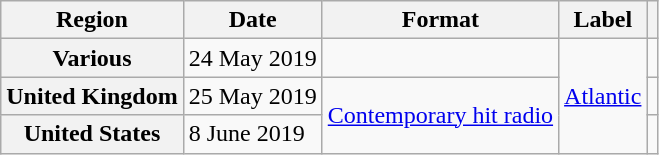<table class="wikitable plainrowheaders">
<tr>
<th scope="col">Region</th>
<th scope="col">Date</th>
<th scope="col">Format</th>
<th scope="col">Label</th>
<th scope="col"></th>
</tr>
<tr>
<th scope="row">Various</th>
<td>24 May 2019</td>
<td></td>
<td rowspan="3"><a href='#'>Atlantic</a></td>
<td></td>
</tr>
<tr>
<th scope="row">United Kingdom</th>
<td>25 May 2019</td>
<td rowspan="2"><a href='#'>Contemporary hit radio</a></td>
<td></td>
</tr>
<tr>
<th scope="row">United States</th>
<td>8 June 2019</td>
<td></td>
</tr>
</table>
